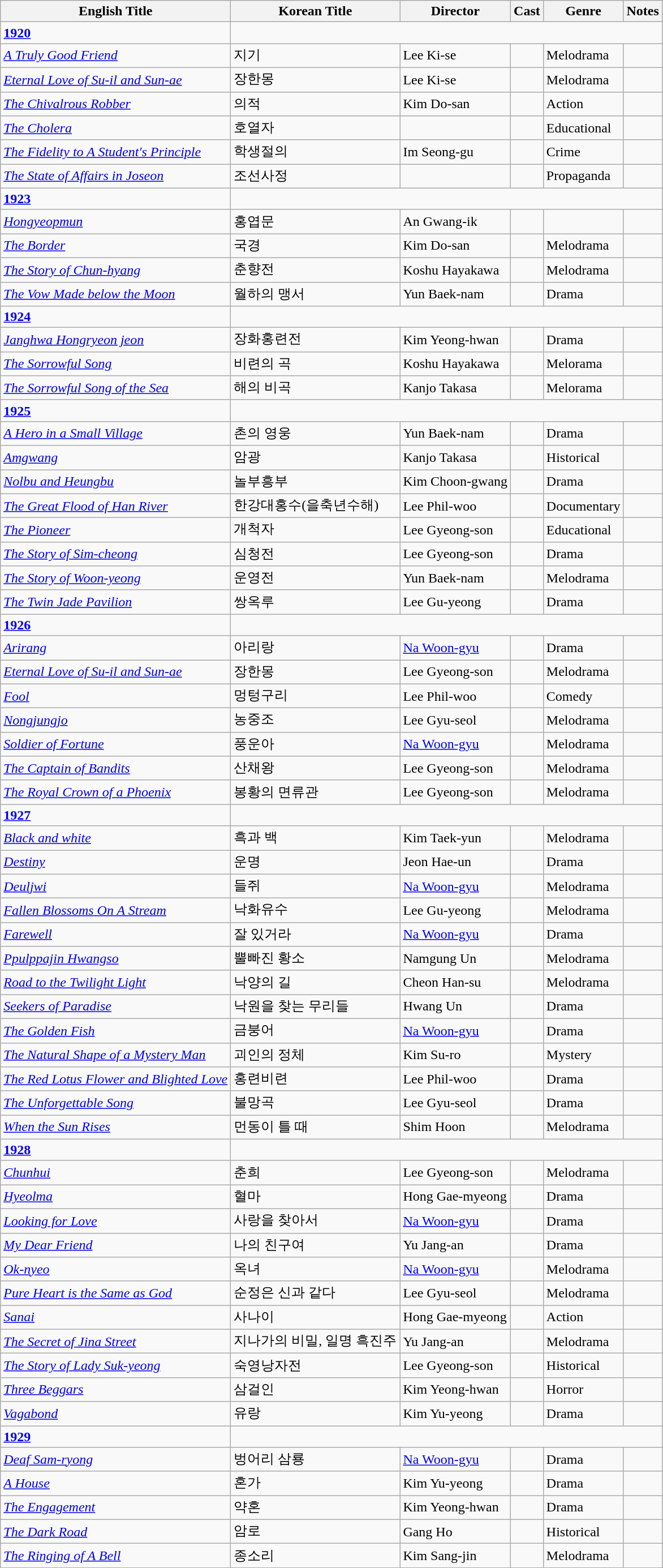<table class="wikitable">
<tr>
<th>English Title</th>
<th>Korean Title</th>
<th>Director</th>
<th>Cast</th>
<th>Genre</th>
<th>Notes</th>
</tr>
<tr>
<td><strong><a href='#'>1920</a></strong></td>
</tr>
<tr>
<td><em><a href='#'>A Truly Good Friend</a></em></td>
<td>지기</td>
<td>Lee Ki-se</td>
<td></td>
<td>Melodrama</td>
<td></td>
</tr>
<tr>
<td><em><a href='#'>Eternal Love of Su-il and Sun-ae</a></em></td>
<td>장한몽</td>
<td>Lee Ki-se</td>
<td></td>
<td>Melodrama</td>
<td></td>
</tr>
<tr>
<td><em><a href='#'>The Chivalrous Robber</a></em></td>
<td>의적</td>
<td>Kim Do-san</td>
<td></td>
<td>Action</td>
<td></td>
</tr>
<tr>
<td><em><a href='#'>The Cholera</a></em></td>
<td>호열자</td>
<td></td>
<td></td>
<td>Educational</td>
<td></td>
</tr>
<tr>
<td><em><a href='#'>The Fidelity to A Student's Principle</a></em></td>
<td>학생절의</td>
<td>Im Seong-gu</td>
<td></td>
<td>Crime</td>
<td></td>
</tr>
<tr>
<td><em><a href='#'>The State of Affairs in Joseon</a></em></td>
<td>조선사정</td>
<td></td>
<td></td>
<td>Propaganda</td>
<td></td>
</tr>
<tr>
<td><strong><a href='#'>1923</a></strong></td>
</tr>
<tr>
<td><em><a href='#'>Hongyeopmun</a></em></td>
<td>홍엽문</td>
<td>An Gwang-ik</td>
<td></td>
<td></td>
<td></td>
</tr>
<tr>
<td><em><a href='#'>The Border</a></em></td>
<td>국경</td>
<td>Kim Do-san</td>
<td></td>
<td>Melodrama</td>
<td></td>
</tr>
<tr>
<td><em><a href='#'>The Story of Chun-hyang</a></em></td>
<td>춘향전</td>
<td>Koshu Hayakawa </td>
<td></td>
<td>Melodrama</td>
<td></td>
</tr>
<tr>
<td><em><a href='#'>The Vow Made below the Moon</a></em></td>
<td>월하의 맹서</td>
<td>Yun Baek-nam</td>
<td></td>
<td>Drama</td>
<td></td>
</tr>
<tr>
<td><strong><a href='#'>1924</a></strong></td>
</tr>
<tr>
<td><em><a href='#'>Janghwa Hongryeon jeon</a></em></td>
<td>장화홍련전</td>
<td>Kim Yeong-hwan</td>
<td></td>
<td>Drama</td>
<td></td>
</tr>
<tr>
<td><em><a href='#'>The Sorrowful Song</a></em></td>
<td>비련의 곡</td>
<td>Koshu Hayakawa </td>
<td></td>
<td>Melorama</td>
<td></td>
</tr>
<tr>
<td><em><a href='#'>The Sorrowful Song of the Sea</a></em></td>
<td>해의 비곡</td>
<td>Kanjo Takasa </td>
<td></td>
<td>Melorama</td>
<td></td>
</tr>
<tr>
<td><strong><a href='#'>1925</a></strong></td>
</tr>
<tr>
<td><em><a href='#'>A Hero in a Small Village</a></em></td>
<td>촌의 영웅</td>
<td>Yun Baek-nam</td>
<td></td>
<td>Drama</td>
<td></td>
</tr>
<tr>
<td><em><a href='#'>Amgwang</a></em></td>
<td>암광</td>
<td>Kanjo Takasa </td>
<td></td>
<td>Historical</td>
<td></td>
</tr>
<tr>
<td><em><a href='#'>Nolbu and Heungbu</a></em></td>
<td>놀부흥부</td>
<td>Kim Choon-gwang</td>
<td></td>
<td>Drama</td>
<td></td>
</tr>
<tr>
<td><em><a href='#'>The Great Flood of Han River</a></em></td>
<td>한강대홍수(을축년수해)</td>
<td>Lee Phil-woo</td>
<td></td>
<td>Documentary</td>
<td></td>
</tr>
<tr>
<td><em><a href='#'>The Pioneer</a></em></td>
<td>개척자</td>
<td>Lee Gyeong-son</td>
<td></td>
<td>Educational</td>
<td></td>
</tr>
<tr>
<td><em><a href='#'>The Story of Sim-cheong</a></em></td>
<td>심청전</td>
<td>Lee Gyeong-son</td>
<td></td>
<td>Drama</td>
<td></td>
</tr>
<tr>
<td><em><a href='#'>The Story of Woon-yeong</a></em></td>
<td>운영전</td>
<td>Yun Baek-nam</td>
<td></td>
<td>Melodrama</td>
<td></td>
</tr>
<tr>
<td><em><a href='#'>The Twin Jade Pavilion</a></em></td>
<td>쌍옥루</td>
<td>Lee Gu-yeong</td>
<td></td>
<td>Drama</td>
<td></td>
</tr>
<tr>
<td><strong><a href='#'>1926</a></strong></td>
</tr>
<tr>
<td><em><a href='#'>Arirang</a></em></td>
<td>아리랑</td>
<td><a href='#'>Na Woon-gyu</a></td>
<td></td>
<td>Drama</td>
<td></td>
</tr>
<tr>
<td><em><a href='#'>Eternal Love of Su-il and Sun-ae</a></em></td>
<td>장한몽</td>
<td>Lee Gyeong-son</td>
<td></td>
<td>Melodrama</td>
<td></td>
</tr>
<tr>
<td><em><a href='#'>Fool</a></em></td>
<td>멍텅구리</td>
<td>Lee Phil-woo</td>
<td></td>
<td>Comedy</td>
<td></td>
</tr>
<tr>
<td><em><a href='#'>Nongjungjo</a></em></td>
<td>농중조</td>
<td>Lee Gyu-seol</td>
<td></td>
<td>Melodrama</td>
<td></td>
</tr>
<tr>
<td><em><a href='#'>Soldier of Fortune</a></em></td>
<td>풍운아</td>
<td><a href='#'>Na Woon-gyu</a></td>
<td></td>
<td>Melodrama</td>
<td></td>
</tr>
<tr>
<td><em><a href='#'>The Captain of Bandits</a></em></td>
<td>산채왕</td>
<td>Lee Gyeong-son</td>
<td></td>
<td>Melodrama</td>
<td></td>
</tr>
<tr>
<td><em><a href='#'>The Royal Crown of a Phoenix</a></em></td>
<td>봉황의 면류관</td>
<td>Lee Gyeong-son</td>
<td></td>
<td>Melodrama</td>
<td></td>
</tr>
<tr>
<td><strong><a href='#'>1927</a></strong></td>
</tr>
<tr>
<td><em><a href='#'>Black and white</a></em></td>
<td>흑과 백</td>
<td>Kim Taek-yun</td>
<td></td>
<td>Melodrama</td>
<td></td>
</tr>
<tr>
<td><em><a href='#'>Destiny</a></em></td>
<td>운명</td>
<td>Jeon Hae-un</td>
<td></td>
<td>Drama</td>
<td></td>
</tr>
<tr>
<td><em><a href='#'>Deuljwi</a></em></td>
<td>들쥐</td>
<td><a href='#'>Na Woon-gyu</a></td>
<td></td>
<td>Melodrama</td>
<td></td>
</tr>
<tr>
<td><em><a href='#'>Fallen Blossoms On A Stream</a></em></td>
<td>낙화유수</td>
<td>Lee Gu-yeong</td>
<td></td>
<td>Melodrama</td>
<td></td>
</tr>
<tr>
<td><em><a href='#'>Farewell</a></em></td>
<td>잘 있거라</td>
<td><a href='#'>Na Woon-gyu</a></td>
<td></td>
<td>Drama</td>
<td></td>
</tr>
<tr>
<td><em><a href='#'>Ppulppajin Hwangso</a></em></td>
<td>뿔빠진 황소</td>
<td>Namgung Un</td>
<td></td>
<td>Melodrama</td>
<td></td>
</tr>
<tr>
<td><em><a href='#'>Road to the Twilight Light</a></em></td>
<td>낙양의 길</td>
<td>Cheon Han-su</td>
<td></td>
<td>Melodrama</td>
<td></td>
</tr>
<tr>
<td><em><a href='#'>Seekers of Paradise</a></em></td>
<td>낙원을 찾는 무리들</td>
<td>Hwang Un</td>
<td></td>
<td>Drama</td>
<td></td>
</tr>
<tr>
<td><em><a href='#'>The Golden Fish</a></em></td>
<td>금붕어</td>
<td><a href='#'>Na Woon-gyu</a></td>
<td></td>
<td>Drama</td>
<td></td>
</tr>
<tr>
<td><em><a href='#'>The Natural Shape of a Mystery Man</a></em></td>
<td>괴인의 정체</td>
<td>Kim Su-ro</td>
<td></td>
<td>Mystery</td>
<td></td>
</tr>
<tr>
<td><em><a href='#'>The Red Lotus Flower and Blighted Love</a></em></td>
<td>홍련비련</td>
<td>Lee Phil-woo</td>
<td></td>
<td>Drama</td>
<td></td>
</tr>
<tr>
<td><em><a href='#'>The Unforgettable Song</a></em></td>
<td>불망곡</td>
<td>Lee Gyu-seol</td>
<td></td>
<td>Drama</td>
<td></td>
</tr>
<tr>
<td><em><a href='#'>When the Sun Rises</a></em></td>
<td>먼동이 틀 때</td>
<td>Shim Hoon</td>
<td></td>
<td>Melodrama</td>
<td></td>
</tr>
<tr>
<td><strong><a href='#'>1928</a></strong></td>
</tr>
<tr>
<td><em><a href='#'>Chunhui</a></em></td>
<td>춘희</td>
<td>Lee Gyeong-son</td>
<td></td>
<td>Melodrama</td>
<td></td>
</tr>
<tr>
<td><em><a href='#'>Hyeolma</a></em></td>
<td>혈마</td>
<td>Hong Gae-myeong</td>
<td></td>
<td>Drama</td>
<td></td>
</tr>
<tr>
<td><em><a href='#'>Looking for Love</a></em></td>
<td>사랑을 찾아서</td>
<td><a href='#'>Na Woon-gyu</a></td>
<td></td>
<td>Drama</td>
<td></td>
</tr>
<tr>
<td><em><a href='#'>My Dear Friend</a></em></td>
<td>나의 친구여</td>
<td>Yu Jang-an</td>
<td></td>
<td>Drama</td>
<td></td>
</tr>
<tr>
<td><em><a href='#'>Ok-nyeo</a></em></td>
<td>옥녀</td>
<td><a href='#'>Na Woon-gyu</a></td>
<td></td>
<td>Melodrama</td>
<td></td>
</tr>
<tr>
<td><em><a href='#'>Pure Heart is the Same as God</a></em></td>
<td>순정은 신과 같다</td>
<td>Lee Gyu-seol</td>
<td></td>
<td>Melodrama</td>
<td></td>
</tr>
<tr>
<td><em><a href='#'>Sanai</a></em></td>
<td>사나이</td>
<td>Hong Gae-myeong</td>
<td></td>
<td>Action</td>
<td></td>
</tr>
<tr>
<td><em><a href='#'>The Secret of Jina Street</a></em></td>
<td>지나가의 비밀, 일명 흑진주</td>
<td>Yu Jang-an</td>
<td></td>
<td>Melodrama</td>
<td></td>
</tr>
<tr>
<td><em><a href='#'>The Story of Lady Suk-yeong</a></em></td>
<td>숙영낭자전</td>
<td>Lee Gyeong-son</td>
<td></td>
<td>Historical</td>
<td></td>
</tr>
<tr>
<td><em><a href='#'>Three Beggars</a></em></td>
<td>삼걸인</td>
<td>Kim Yeong-hwan</td>
<td></td>
<td>Horror</td>
<td></td>
</tr>
<tr>
<td><em><a href='#'>Vagabond</a></em></td>
<td>유랑</td>
<td>Kim Yu-yeong</td>
<td></td>
<td>Drama</td>
<td></td>
</tr>
<tr>
<td><strong><a href='#'>1929</a></strong></td>
</tr>
<tr>
<td><em><a href='#'>Deaf Sam-ryong</a></em></td>
<td>벙어리 삼룡</td>
<td><a href='#'>Na Woon-gyu</a></td>
<td></td>
<td>Drama</td>
<td></td>
</tr>
<tr>
<td><em><a href='#'>A House</a></em></td>
<td>혼가</td>
<td>Kim Yu-yeong</td>
<td></td>
<td>Drama</td>
<td></td>
</tr>
<tr>
<td><em><a href='#'>The Engagement</a></em></td>
<td>약혼</td>
<td>Kim Yeong-hwan</td>
<td></td>
<td>Drama</td>
<td></td>
</tr>
<tr>
<td><em><a href='#'>The Dark Road</a></em></td>
<td>암로</td>
<td>Gang Ho</td>
<td></td>
<td>Historical</td>
<td></td>
</tr>
<tr>
<td><em><a href='#'>The Ringing of A Bell</a></em></td>
<td>종소리</td>
<td>Kim Sang-jin</td>
<td></td>
<td>Melodrama</td>
<td></td>
</tr>
</table>
